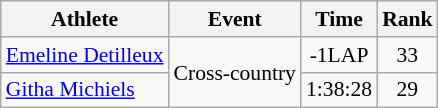<table class="wikitable" style="font-size:90%">
<tr>
<th>Athlete</th>
<th>Event</th>
<th>Time</th>
<th>Rank</th>
</tr>
<tr align=center>
<td align=left><a href='#'>Emeline Detilleux</a></td>
<td align=left rowspan=2>Cross-country</td>
<td>-1LAP</td>
<td>33</td>
</tr>
<tr align=center>
<td align=left><a href='#'>Githa Michiels</a></td>
<td>1:38:28</td>
<td>29</td>
</tr>
</table>
